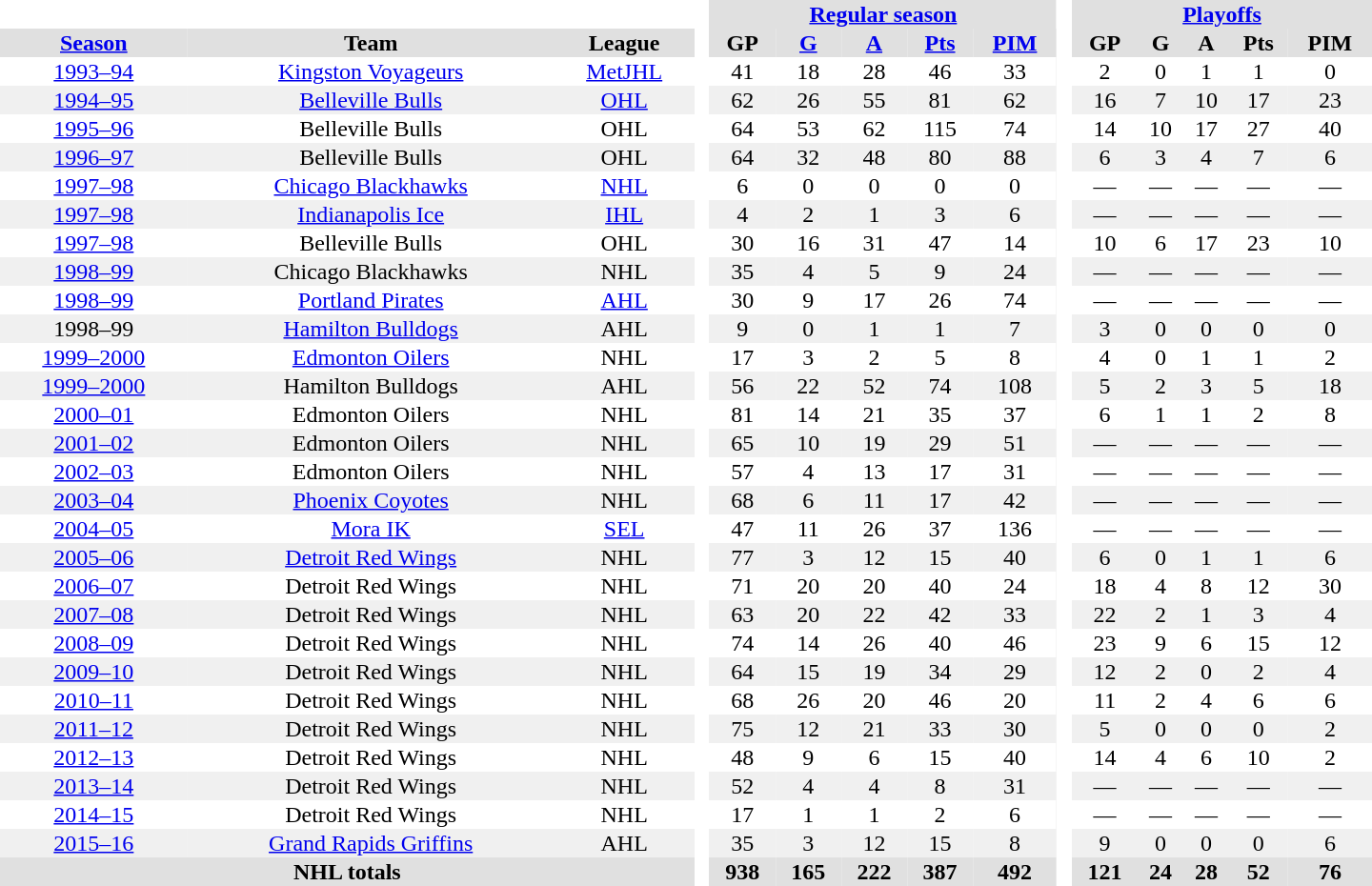<table border="0" cellpadding="1" cellspacing="0" style="text-align:center; width:60em">
<tr bgcolor="#e0e0e0">
<th colspan="3" bgcolor="#ffffff"> </th>
<th rowspan="100" bgcolor="#ffffff"> </th>
<th colspan="5"><a href='#'>Regular season</a></th>
<th rowspan="100" bgcolor="#ffffff"> </th>
<th colspan="5"><a href='#'>Playoffs</a></th>
</tr>
<tr bgcolor="#e0e0e0">
<th><a href='#'>Season</a></th>
<th>Team</th>
<th>League</th>
<th>GP</th>
<th><a href='#'>G</a></th>
<th><a href='#'>A</a></th>
<th><a href='#'>Pts</a></th>
<th><a href='#'>PIM</a></th>
<th>GP</th>
<th>G</th>
<th>A</th>
<th>Pts</th>
<th>PIM</th>
</tr>
<tr>
<td><a href='#'>1993–94</a></td>
<td><a href='#'>Kingston Voyageurs</a></td>
<td><a href='#'>MetJHL</a></td>
<td>41</td>
<td>18</td>
<td>28</td>
<td>46</td>
<td>33</td>
<td>2</td>
<td>0</td>
<td>1</td>
<td>1</td>
<td>0</td>
</tr>
<tr bgcolor="#f0f0f0">
<td><a href='#'>1994–95</a></td>
<td><a href='#'>Belleville Bulls</a></td>
<td><a href='#'>OHL</a></td>
<td>62</td>
<td>26</td>
<td>55</td>
<td>81</td>
<td>62</td>
<td>16</td>
<td>7</td>
<td>10</td>
<td>17</td>
<td>23</td>
</tr>
<tr>
<td><a href='#'>1995–96</a></td>
<td>Belleville Bulls</td>
<td>OHL</td>
<td>64</td>
<td>53</td>
<td>62</td>
<td>115</td>
<td>74</td>
<td>14</td>
<td>10</td>
<td>17</td>
<td>27</td>
<td>40</td>
</tr>
<tr bgcolor="#f0f0f0">
<td><a href='#'>1996–97</a></td>
<td>Belleville Bulls</td>
<td>OHL</td>
<td>64</td>
<td>32</td>
<td>48</td>
<td>80</td>
<td>88</td>
<td>6</td>
<td>3</td>
<td>4</td>
<td>7</td>
<td>6</td>
</tr>
<tr>
<td><a href='#'>1997–98</a></td>
<td><a href='#'>Chicago Blackhawks</a></td>
<td><a href='#'>NHL</a></td>
<td>6</td>
<td>0</td>
<td>0</td>
<td>0</td>
<td>0</td>
<td>—</td>
<td>—</td>
<td>—</td>
<td>—</td>
<td>—</td>
</tr>
<tr bgcolor="#f0f0f0">
<td><a href='#'>1997–98</a></td>
<td><a href='#'>Indianapolis Ice</a></td>
<td><a href='#'>IHL</a></td>
<td>4</td>
<td>2</td>
<td>1</td>
<td>3</td>
<td>6</td>
<td>—</td>
<td>—</td>
<td>—</td>
<td>—</td>
<td>—</td>
</tr>
<tr>
<td><a href='#'>1997–98</a></td>
<td>Belleville Bulls</td>
<td>OHL</td>
<td>30</td>
<td>16</td>
<td>31</td>
<td>47</td>
<td>14</td>
<td>10</td>
<td>6</td>
<td>17</td>
<td>23</td>
<td>10</td>
</tr>
<tr bgcolor="#f0f0f0">
<td><a href='#'>1998–99</a></td>
<td>Chicago Blackhawks</td>
<td>NHL</td>
<td>35</td>
<td>4</td>
<td>5</td>
<td>9</td>
<td>24</td>
<td>—</td>
<td>—</td>
<td>—</td>
<td>—</td>
<td>—</td>
</tr>
<tr ALIGN="center">
<td><a href='#'>1998–99</a></td>
<td><a href='#'>Portland Pirates</a></td>
<td><a href='#'>AHL</a></td>
<td>30</td>
<td>9</td>
<td>17</td>
<td>26</td>
<td>74</td>
<td>—</td>
<td>—</td>
<td>—</td>
<td>—</td>
<td>—</td>
</tr>
<tr bgcolor="#f0f0f0">
<td>1998–99</td>
<td><a href='#'>Hamilton Bulldogs</a></td>
<td>AHL</td>
<td>9</td>
<td>0</td>
<td>1</td>
<td>1</td>
<td>7</td>
<td>3</td>
<td>0</td>
<td>0</td>
<td>0</td>
<td>0</td>
</tr>
<tr>
<td><a href='#'>1999–2000</a></td>
<td><a href='#'>Edmonton Oilers</a></td>
<td>NHL</td>
<td>17</td>
<td>3</td>
<td>2</td>
<td>5</td>
<td>8</td>
<td>4</td>
<td>0</td>
<td>1</td>
<td>1</td>
<td>2</td>
</tr>
<tr bgcolor="#f0f0f0">
<td><a href='#'>1999–2000</a></td>
<td>Hamilton Bulldogs</td>
<td>AHL</td>
<td>56</td>
<td>22</td>
<td>52</td>
<td>74</td>
<td>108</td>
<td>5</td>
<td>2</td>
<td>3</td>
<td>5</td>
<td>18</td>
</tr>
<tr>
<td><a href='#'>2000–01</a></td>
<td>Edmonton Oilers</td>
<td>NHL</td>
<td>81</td>
<td>14</td>
<td>21</td>
<td>35</td>
<td>37</td>
<td>6</td>
<td>1</td>
<td>1</td>
<td>2</td>
<td>8</td>
</tr>
<tr bgcolor="#f0f0f0">
<td><a href='#'>2001–02</a></td>
<td>Edmonton Oilers</td>
<td>NHL</td>
<td>65</td>
<td>10</td>
<td>19</td>
<td>29</td>
<td>51</td>
<td>—</td>
<td>—</td>
<td>—</td>
<td>—</td>
<td>—</td>
</tr>
<tr>
<td><a href='#'>2002–03</a></td>
<td>Edmonton Oilers</td>
<td>NHL</td>
<td>57</td>
<td>4</td>
<td>13</td>
<td>17</td>
<td>31</td>
<td>—</td>
<td>—</td>
<td>—</td>
<td>—</td>
<td>—</td>
</tr>
<tr bgcolor="#f0f0f0">
<td><a href='#'>2003–04</a></td>
<td><a href='#'>Phoenix Coyotes</a></td>
<td>NHL</td>
<td>68</td>
<td>6</td>
<td>11</td>
<td>17</td>
<td>42</td>
<td>—</td>
<td>—</td>
<td>—</td>
<td>—</td>
<td>—</td>
</tr>
<tr>
<td><a href='#'>2004–05</a></td>
<td><a href='#'>Mora IK</a></td>
<td><a href='#'>SEL</a></td>
<td>47</td>
<td>11</td>
<td>26</td>
<td>37</td>
<td>136</td>
<td>—</td>
<td>—</td>
<td>—</td>
<td>—</td>
<td>—</td>
</tr>
<tr bgcolor="#f0f0f0">
<td><a href='#'>2005–06</a></td>
<td><a href='#'>Detroit Red Wings</a></td>
<td>NHL</td>
<td>77</td>
<td>3</td>
<td>12</td>
<td>15</td>
<td>40</td>
<td>6</td>
<td>0</td>
<td>1</td>
<td>1</td>
<td>6</td>
</tr>
<tr>
<td><a href='#'>2006–07</a></td>
<td>Detroit Red Wings</td>
<td>NHL</td>
<td>71</td>
<td>20</td>
<td>20</td>
<td>40</td>
<td>24</td>
<td>18</td>
<td>4</td>
<td>8</td>
<td>12</td>
<td>30</td>
</tr>
<tr bgcolor="#f0f0f0">
<td><a href='#'>2007–08</a></td>
<td>Detroit Red Wings</td>
<td>NHL</td>
<td>63</td>
<td>20</td>
<td>22</td>
<td>42</td>
<td>33</td>
<td>22</td>
<td>2</td>
<td>1</td>
<td>3</td>
<td>4</td>
</tr>
<tr>
<td><a href='#'>2008–09</a></td>
<td>Detroit Red Wings</td>
<td>NHL</td>
<td>74</td>
<td>14</td>
<td>26</td>
<td>40</td>
<td>46</td>
<td>23</td>
<td>9</td>
<td>6</td>
<td>15</td>
<td>12</td>
</tr>
<tr bgcolor="#f0f0f0">
<td><a href='#'>2009–10</a></td>
<td>Detroit Red Wings</td>
<td>NHL</td>
<td>64</td>
<td>15</td>
<td>19</td>
<td>34</td>
<td>29</td>
<td>12</td>
<td>2</td>
<td>0</td>
<td>2</td>
<td>4</td>
</tr>
<tr>
<td><a href='#'>2010–11</a></td>
<td>Detroit Red Wings</td>
<td>NHL</td>
<td>68</td>
<td>26</td>
<td>20</td>
<td>46</td>
<td>20</td>
<td>11</td>
<td>2</td>
<td>4</td>
<td>6</td>
<td>6</td>
</tr>
<tr bgcolor="#f0f0f0">
<td><a href='#'>2011–12</a></td>
<td>Detroit Red Wings</td>
<td>NHL</td>
<td>75</td>
<td>12</td>
<td>21</td>
<td>33</td>
<td>30</td>
<td>5</td>
<td>0</td>
<td>0</td>
<td>0</td>
<td>2</td>
</tr>
<tr>
<td><a href='#'>2012–13</a></td>
<td>Detroit Red Wings</td>
<td>NHL</td>
<td>48</td>
<td>9</td>
<td>6</td>
<td>15</td>
<td>40</td>
<td>14</td>
<td>4</td>
<td>6</td>
<td>10</td>
<td>2</td>
</tr>
<tr bgcolor="#f0f0f0">
<td><a href='#'>2013–14</a></td>
<td>Detroit Red Wings</td>
<td>NHL</td>
<td>52</td>
<td>4</td>
<td>4</td>
<td>8</td>
<td>31</td>
<td>—</td>
<td>—</td>
<td>—</td>
<td>—</td>
<td>—</td>
</tr>
<tr>
<td><a href='#'>2014–15</a></td>
<td>Detroit Red Wings</td>
<td>NHL</td>
<td>17</td>
<td>1</td>
<td>1</td>
<td>2</td>
<td>6</td>
<td>—</td>
<td>—</td>
<td>—</td>
<td>—</td>
<td>—</td>
</tr>
<tr bgcolor="#f0f0f0">
<td><a href='#'>2015–16</a></td>
<td><a href='#'>Grand Rapids Griffins</a></td>
<td>AHL</td>
<td>35</td>
<td>3</td>
<td>12</td>
<td>15</td>
<td>8</td>
<td>9</td>
<td>0</td>
<td>0</td>
<td>0</td>
<td>6</td>
</tr>
<tr bgcolor="#e0e0e0">
<th colspan="3">NHL totals</th>
<th>938</th>
<th>165</th>
<th>222</th>
<th>387</th>
<th>492</th>
<th>121</th>
<th>24</th>
<th>28</th>
<th>52</th>
<th>76</th>
</tr>
</table>
